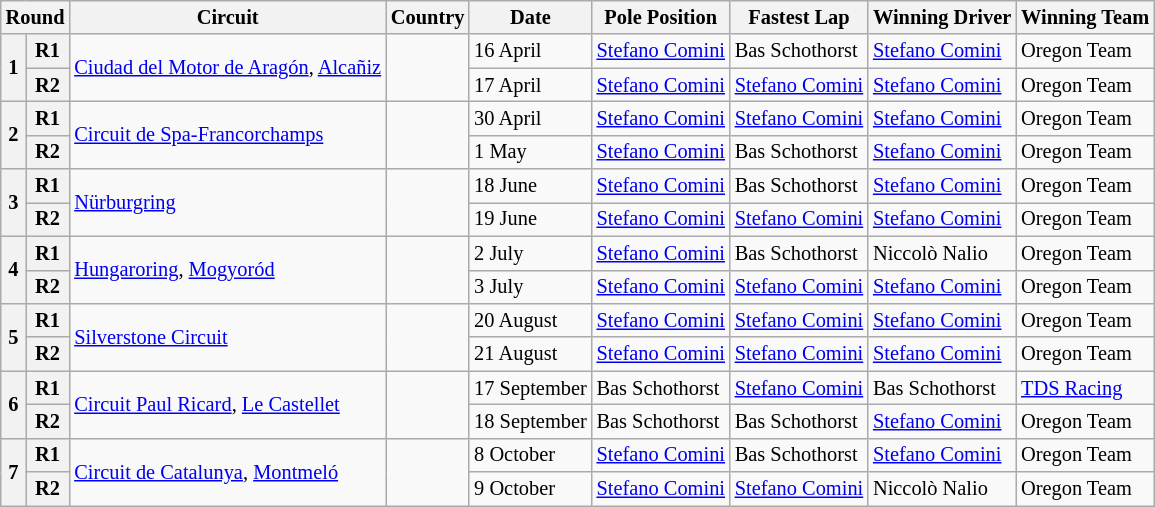<table class="wikitable" style="font-size: 85%">
<tr>
<th colspan=2>Round</th>
<th>Circuit</th>
<th>Country</th>
<th>Date</th>
<th>Pole Position</th>
<th>Fastest Lap</th>
<th>Winning Driver</th>
<th>Winning Team</th>
</tr>
<tr>
<th rowspan=2>1</th>
<th>R1</th>
<td rowspan=2><a href='#'>Ciudad del Motor de Aragón</a>, <a href='#'>Alcañiz</a></td>
<td rowspan=2></td>
<td>16 April</td>
<td> <a href='#'>Stefano Comini</a></td>
<td> Bas Schothorst</td>
<td> <a href='#'>Stefano Comini</a></td>
<td> Oregon Team</td>
</tr>
<tr>
<th>R2</th>
<td>17 April</td>
<td> <a href='#'>Stefano Comini</a></td>
<td> <a href='#'>Stefano Comini</a></td>
<td> <a href='#'>Stefano Comini</a></td>
<td> Oregon Team</td>
</tr>
<tr>
<th rowspan=2>2</th>
<th>R1</th>
<td rowspan=2><a href='#'>Circuit de Spa-Francorchamps</a></td>
<td rowspan=2></td>
<td>30 April</td>
<td> <a href='#'>Stefano Comini</a></td>
<td> <a href='#'>Stefano Comini</a></td>
<td> <a href='#'>Stefano Comini</a></td>
<td> Oregon Team</td>
</tr>
<tr>
<th>R2</th>
<td>1 May</td>
<td> <a href='#'>Stefano Comini</a></td>
<td> Bas Schothorst</td>
<td> <a href='#'>Stefano Comini</a></td>
<td> Oregon Team</td>
</tr>
<tr>
<th rowspan=2>3</th>
<th>R1</th>
<td rowspan=2><a href='#'>Nürburgring</a></td>
<td rowspan=2></td>
<td>18 June</td>
<td> <a href='#'>Stefano Comini</a></td>
<td> Bas Schothorst</td>
<td> <a href='#'>Stefano Comini</a></td>
<td> Oregon Team</td>
</tr>
<tr>
<th>R2</th>
<td>19 June</td>
<td> <a href='#'>Stefano Comini</a></td>
<td> <a href='#'>Stefano Comini</a></td>
<td> <a href='#'>Stefano Comini</a></td>
<td> Oregon Team</td>
</tr>
<tr>
<th rowspan=2>4</th>
<th>R1</th>
<td rowspan=2><a href='#'>Hungaroring</a>, <a href='#'>Mogyoród</a></td>
<td rowspan=2></td>
<td>2 July</td>
<td> <a href='#'>Stefano Comini</a></td>
<td> Bas Schothorst</td>
<td> Niccolò Nalio</td>
<td> Oregon Team</td>
</tr>
<tr>
<th>R2</th>
<td>3 July</td>
<td> <a href='#'>Stefano Comini</a></td>
<td> <a href='#'>Stefano Comini</a></td>
<td> <a href='#'>Stefano Comini</a></td>
<td> Oregon Team</td>
</tr>
<tr>
<th rowspan=2>5</th>
<th>R1</th>
<td rowspan=2><a href='#'>Silverstone Circuit</a></td>
<td rowspan=2></td>
<td>20 August</td>
<td> <a href='#'>Stefano Comini</a></td>
<td> <a href='#'>Stefano Comini</a></td>
<td> <a href='#'>Stefano Comini</a></td>
<td> Oregon Team</td>
</tr>
<tr>
<th>R2</th>
<td>21 August</td>
<td> <a href='#'>Stefano Comini</a></td>
<td> <a href='#'>Stefano Comini</a></td>
<td> <a href='#'>Stefano Comini</a></td>
<td> Oregon Team</td>
</tr>
<tr>
<th rowspan=2>6</th>
<th>R1</th>
<td rowspan=2><a href='#'>Circuit Paul Ricard</a>, <a href='#'>Le Castellet</a></td>
<td rowspan=2></td>
<td>17 September</td>
<td> Bas Schothorst</td>
<td> <a href='#'>Stefano Comini</a></td>
<td> Bas Schothorst</td>
<td> <a href='#'>TDS Racing</a></td>
</tr>
<tr>
<th>R2</th>
<td>18 September</td>
<td> Bas Schothorst</td>
<td> Bas Schothorst</td>
<td> <a href='#'>Stefano Comini</a></td>
<td> Oregon Team</td>
</tr>
<tr>
<th rowspan=2>7</th>
<th>R1</th>
<td rowspan=2><a href='#'>Circuit de Catalunya</a>, <a href='#'>Montmeló</a></td>
<td rowspan=2></td>
<td>8 October</td>
<td> <a href='#'>Stefano Comini</a></td>
<td> Bas Schothorst</td>
<td> <a href='#'>Stefano Comini</a></td>
<td> Oregon Team</td>
</tr>
<tr>
<th>R2</th>
<td>9 October</td>
<td> <a href='#'>Stefano Comini</a></td>
<td> <a href='#'>Stefano Comini</a></td>
<td> Niccolò Nalio</td>
<td> Oregon Team</td>
</tr>
</table>
